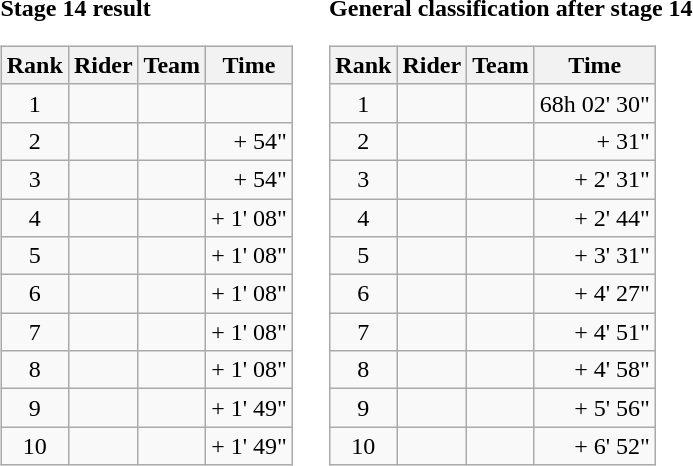<table>
<tr>
<td><strong>Stage 14 result</strong><br><table class="wikitable">
<tr>
<th scope="col">Rank</th>
<th scope="col">Rider</th>
<th scope="col">Team</th>
<th scope="col">Time</th>
</tr>
<tr>
<td style="text-align:center;">1</td>
<td></td>
<td></td>
<td style="text-align:right;"></td>
</tr>
<tr>
<td style="text-align:center;">2</td>
<td></td>
<td></td>
<td style="text-align:right;">+ 54"</td>
</tr>
<tr>
<td style="text-align:center;">3</td>
<td></td>
<td></td>
<td style="text-align:right;">+ 54"</td>
</tr>
<tr>
<td style="text-align:center;">4</td>
<td> </td>
<td></td>
<td style="text-align:right;">+ 1' 08"</td>
</tr>
<tr>
<td style="text-align:center;">5</td>
<td></td>
<td></td>
<td style="text-align:right;">+ 1' 08"</td>
</tr>
<tr>
<td style="text-align:center;">6</td>
<td></td>
<td></td>
<td style="text-align:right;">+ 1' 08"</td>
</tr>
<tr>
<td style="text-align:center;">7</td>
<td></td>
<td></td>
<td style="text-align:right;">+ 1' 08"</td>
</tr>
<tr>
<td style="text-align:center;">8</td>
<td></td>
<td></td>
<td style="text-align:right;">+ 1' 08"</td>
</tr>
<tr>
<td style="text-align:center;">9</td>
<td></td>
<td></td>
<td style="text-align:right;">+ 1' 49"</td>
</tr>
<tr>
<td style="text-align:center;">10</td>
<td></td>
<td></td>
<td style="text-align:right;">+ 1' 49"</td>
</tr>
</table>
</td>
<td></td>
<td><strong>General classification after stage 14</strong><br><table class="wikitable">
<tr>
<th scope="col">Rank</th>
<th scope="col">Rider</th>
<th scope="col">Team</th>
<th scope="col">Time</th>
</tr>
<tr>
<td style="text-align:center;">1</td>
<td>  </td>
<td></td>
<td style="text-align:right;">68h 02' 30"</td>
</tr>
<tr>
<td style="text-align:center;">2</td>
<td></td>
<td></td>
<td style="text-align:right;">+ 31"</td>
</tr>
<tr>
<td style="text-align:center;">3</td>
<td></td>
<td></td>
<td style="text-align:right;">+ 2' 31"</td>
</tr>
<tr>
<td style="text-align:center;">4</td>
<td></td>
<td></td>
<td style="text-align:right;">+ 2' 44"</td>
</tr>
<tr>
<td style="text-align:center;">5</td>
<td></td>
<td></td>
<td style="text-align:right;">+ 3' 31"</td>
</tr>
<tr>
<td style="text-align:center;">6</td>
<td></td>
<td></td>
<td style="text-align:right;">+ 4' 27"</td>
</tr>
<tr>
<td style="text-align:center;">7</td>
<td></td>
<td></td>
<td style="text-align:right;">+ 4' 51"</td>
</tr>
<tr>
<td style="text-align:center;">8</td>
<td></td>
<td></td>
<td style="text-align:right;">+ 4' 58"</td>
</tr>
<tr>
<td style="text-align:center;">9</td>
<td> </td>
<td></td>
<td style="text-align:right;">+ 5' 56"</td>
</tr>
<tr>
<td style="text-align:center;">10</td>
<td></td>
<td></td>
<td style="text-align:right;">+ 6' 52"</td>
</tr>
</table>
</td>
</tr>
</table>
